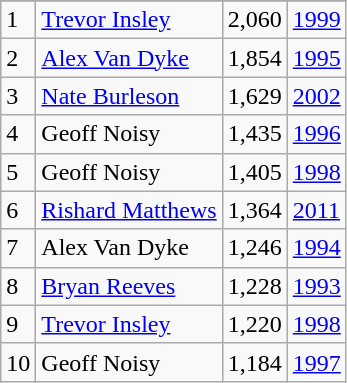<table class="wikitable">
<tr>
</tr>
<tr>
<td>1</td>
<td><a href='#'>Trevor Insley</a></td>
<td>2,060</td>
<td><a href='#'>1999</a></td>
</tr>
<tr>
<td>2</td>
<td><a href='#'>Alex Van Dyke</a></td>
<td>1,854</td>
<td><a href='#'>1995</a></td>
</tr>
<tr>
<td>3</td>
<td><a href='#'>Nate Burleson</a></td>
<td>1,629</td>
<td><a href='#'>2002</a></td>
</tr>
<tr>
<td>4</td>
<td>Geoff Noisy</td>
<td>1,435</td>
<td><a href='#'>1996</a></td>
</tr>
<tr>
<td>5</td>
<td>Geoff Noisy</td>
<td>1,405</td>
<td><a href='#'>1998</a></td>
</tr>
<tr>
<td>6</td>
<td><a href='#'>Rishard Matthews</a></td>
<td>1,364</td>
<td><a href='#'>2011</a></td>
</tr>
<tr>
<td>7</td>
<td>Alex Van Dyke</td>
<td>1,246</td>
<td><a href='#'>1994</a></td>
</tr>
<tr>
<td>8</td>
<td><a href='#'>Bryan Reeves</a></td>
<td>1,228</td>
<td><a href='#'>1993</a></td>
</tr>
<tr>
<td>9</td>
<td><a href='#'>Trevor Insley</a></td>
<td>1,220</td>
<td><a href='#'>1998</a></td>
</tr>
<tr>
<td>10</td>
<td>Geoff Noisy</td>
<td>1,184</td>
<td><a href='#'>1997</a></td>
</tr>
</table>
